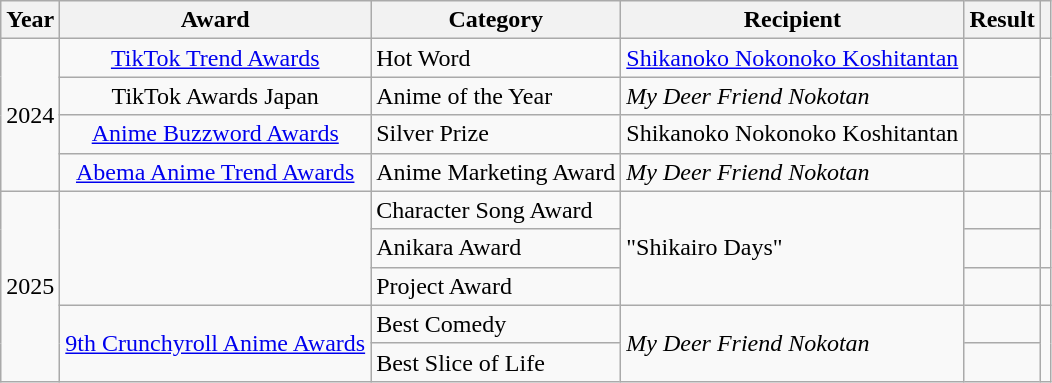<table class="wikitable plainrowheaders sortable">
<tr>
<th scope="col">Year</th>
<th scope="col">Award</th>
<th scope="col">Category</th>
<th scope="col">Recipient</th>
<th scope="col">Result</th>
<th scope="col" class="unsortable"></th>
</tr>
<tr>
<td rowspan="4" align="center">2024</td>
<td align="center"><a href='#'>TikTok Trend Awards</a></td>
<td>Hot Word</td>
<td><a href='#'>Shikanoko Nokonoko Koshitantan</a></td>
<td></td>
<td rowspan="2" style="text-align:center;"></td>
</tr>
<tr>
<td align="center">TikTok Awards Japan</td>
<td>Anime of the Year</td>
<td><em>My Deer Friend Nokotan</em></td>
<td></td>
</tr>
<tr>
<td align="center"><a href='#'>Anime Buzzword Awards</a></td>
<td>Silver Prize</td>
<td>Shikanoko Nokonoko Koshitantan</td>
<td></td>
<td style="text-align:center;"></td>
</tr>
<tr>
<td align="center"><a href='#'>Abema Anime Trend Awards</a></td>
<td>Anime Marketing Award</td>
<td><em>My Deer Friend Nokotan</em></td>
<td></td>
<td style="text-align:center;"></td>
</tr>
<tr>
<td rowspan="5" align="center">2025</td>
<td rowspan="3" align="center"></td>
<td>Character Song Award</td>
<td rowspan="3">"Shikairo Days" </td>
<td></td>
<td rowspan="2" style="text-align:center;"></td>
</tr>
<tr>
<td>Anikara Award</td>
<td></td>
</tr>
<tr>
<td>Project Award</td>
<td></td>
<td style="text-align:center;"></td>
</tr>
<tr>
<td rowspan="2" align="center"><a href='#'>9th Crunchyroll Anime Awards</a></td>
<td>Best Comedy</td>
<td rowspan="2"><em>My Deer Friend Nokotan</em></td>
<td></td>
<td rowspan="2" style="text-align:center;"></td>
</tr>
<tr>
<td>Best Slice of Life</td>
<td></td>
</tr>
</table>
